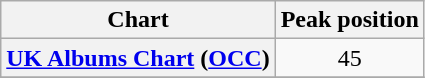<table class="wikitable sortable plainrowheaders" style="text-align:center">
<tr>
<th scope="col">Chart</th>
<th scope="col">Peak position</th>
</tr>
<tr>
<th scope="row"><a href='#'>UK Albums Chart</a> (<a href='#'>OCC</a>)</th>
<td>45</td>
</tr>
<tr>
</tr>
</table>
